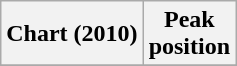<table class="wikitable sortable">
<tr>
<th>Chart (2010)</th>
<th>Peak<br>position</th>
</tr>
<tr>
</tr>
</table>
